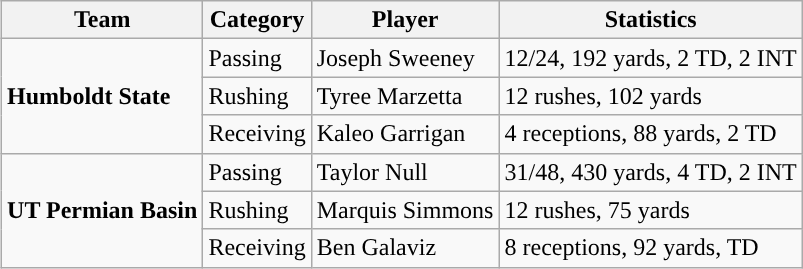<table class="wikitable" style="float: right;">
<tr>
<th>Team</th>
<th>Category</th>
<th>Player</th>
<th>Statistics</th>
</tr>
<tr>
<td rowspan=3><strong>Humboldt State</strong></td>
<td>Passing</td>
<td>Joseph Sweeney</td>
<td>12/24, 192 yards, 2 TD, 2 INT</td>
</tr>
<tr>
<td>Rushing</td>
<td>Tyree Marzetta</td>
<td>12 rushes, 102 yards</td>
</tr>
<tr>
<td>Receiving</td>
<td>Kaleo Garrigan</td>
<td>4 receptions, 88 yards, 2 TD</td>
</tr>
<tr>
<td rowspan=3><strong>UT Permian Basin</strong></td>
<td>Passing</td>
<td>Taylor Null</td>
<td>31/48, 430 yards, 4 TD, 2 INT</td>
</tr>
<tr>
<td>Rushing</td>
<td>Marquis Simmons</td>
<td>12 rushes, 75 yards</td>
</tr>
<tr>
<td>Receiving</td>
<td>Ben Galaviz</td>
<td>8 receptions, 92 yards, TD</td>
</tr>
</table>
